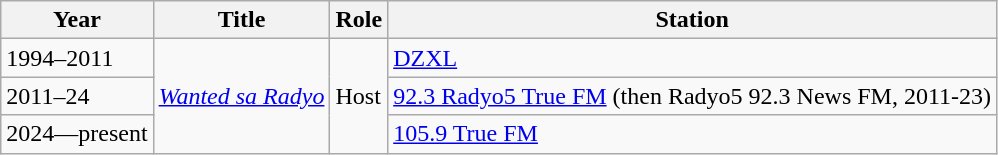<table class="wikitable">
<tr>
<th>Year</th>
<th>Title</th>
<th>Role</th>
<th>Station</th>
</tr>
<tr>
<td>1994–2011</td>
<td rowspan="3"><em><a href='#'>Wanted sa Radyo</a></em></td>
<td rowspan="3">Host</td>
<td><a href='#'>DZXL</a></td>
</tr>
<tr>
<td>2011–24</td>
<td><a href='#'>92.3 Radyo5 True FM</a> (then Radyo5 92.3 News FM, 2011-23)</td>
</tr>
<tr>
<td>2024—present</td>
<td><a href='#'>105.9 True FM</a></td>
</tr>
</table>
